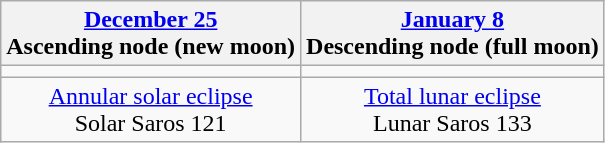<table class="wikitable">
<tr>
<th><a href='#'>December 25</a><br>Ascending node (new moon)</th>
<th><a href='#'>January 8</a><br>Descending node (full moon)</th>
</tr>
<tr>
<td></td>
<td></td>
</tr>
<tr align=center>
<td><a href='#'>Annular solar eclipse</a><br>Solar Saros 121</td>
<td><a href='#'>Total lunar eclipse</a><br>Lunar Saros 133</td>
</tr>
</table>
